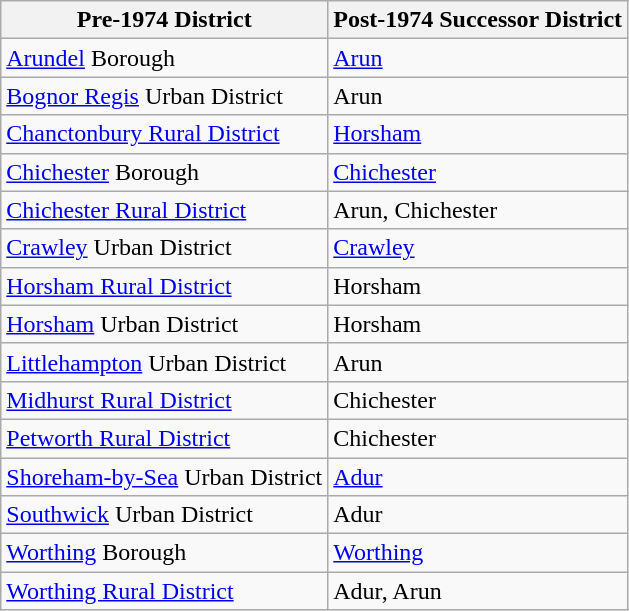<table class="wikitable">
<tr>
<th>Pre-1974 District</th>
<th>Post-1974 Successor District</th>
</tr>
<tr>
<td><a href='#'>Arundel</a> Borough</td>
<td><a href='#'>Arun</a></td>
</tr>
<tr>
<td><a href='#'>Bognor Regis</a> Urban District</td>
<td>Arun</td>
</tr>
<tr>
<td><a href='#'>Chanctonbury Rural District</a></td>
<td><a href='#'>Horsham</a></td>
</tr>
<tr>
<td><a href='#'>Chichester</a> Borough</td>
<td><a href='#'>Chichester</a></td>
</tr>
<tr>
<td><a href='#'>Chichester Rural District</a></td>
<td>Arun, Chichester</td>
</tr>
<tr>
<td><a href='#'>Crawley</a> Urban District</td>
<td><a href='#'>Crawley</a></td>
</tr>
<tr>
<td><a href='#'>Horsham Rural District</a></td>
<td>Horsham</td>
</tr>
<tr>
<td><a href='#'>Horsham</a> Urban District</td>
<td>Horsham</td>
</tr>
<tr>
<td><a href='#'>Littlehampton</a> Urban District</td>
<td>Arun</td>
</tr>
<tr>
<td><a href='#'>Midhurst Rural District</a></td>
<td>Chichester</td>
</tr>
<tr>
<td><a href='#'>Petworth Rural District</a></td>
<td>Chichester</td>
</tr>
<tr>
<td><a href='#'>Shoreham-by-Sea</a> Urban District</td>
<td><a href='#'>Adur</a></td>
</tr>
<tr>
<td><a href='#'>Southwick</a> Urban District</td>
<td>Adur</td>
</tr>
<tr>
<td><a href='#'>Worthing</a> Borough</td>
<td><a href='#'>Worthing</a></td>
</tr>
<tr>
<td><a href='#'>Worthing Rural District</a></td>
<td>Adur, Arun</td>
</tr>
</table>
